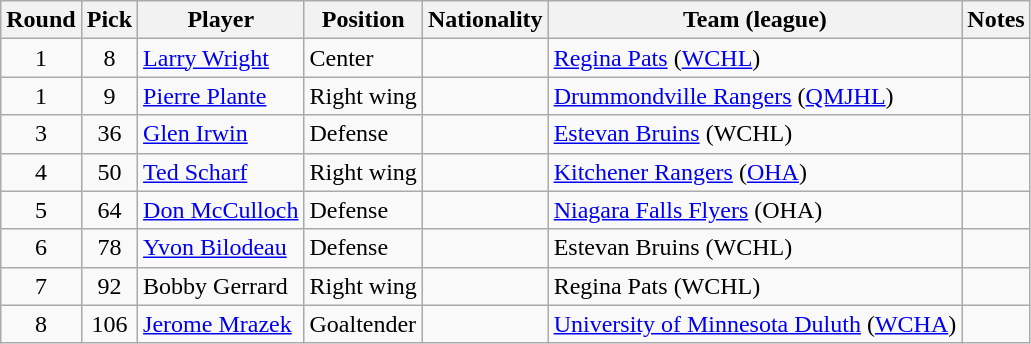<table class="wikitable">
<tr>
<th>Round</th>
<th>Pick</th>
<th>Player</th>
<th>Position</th>
<th>Nationality</th>
<th>Team (league)</th>
<th>Notes</th>
</tr>
<tr>
<td style="text-align:center">1</td>
<td style="text-align:center">8</td>
<td><a href='#'>Larry Wright</a></td>
<td>Center</td>
<td></td>
<td><a href='#'>Regina Pats</a> (<a href='#'>WCHL</a>)</td>
<td></td>
</tr>
<tr>
<td style="text-align:center">1</td>
<td style="text-align:center">9</td>
<td><a href='#'>Pierre Plante</a></td>
<td>Right wing</td>
<td></td>
<td><a href='#'>Drummondville Rangers</a> (<a href='#'>QMJHL</a>)</td>
<td></td>
</tr>
<tr>
<td style="text-align:center">3</td>
<td style="text-align:center">36</td>
<td><a href='#'>Glen Irwin</a></td>
<td>Defense</td>
<td></td>
<td><a href='#'>Estevan Bruins</a> (WCHL)</td>
<td></td>
</tr>
<tr>
<td style="text-align:center">4</td>
<td style="text-align:center">50</td>
<td><a href='#'>Ted Scharf</a></td>
<td>Right wing</td>
<td></td>
<td><a href='#'>Kitchener Rangers</a> (<a href='#'>OHA</a>)</td>
<td></td>
</tr>
<tr>
<td style="text-align:center">5</td>
<td style="text-align:center">64</td>
<td><a href='#'>Don McCulloch</a></td>
<td>Defense</td>
<td></td>
<td><a href='#'>Niagara Falls Flyers</a> (OHA)</td>
<td></td>
</tr>
<tr>
<td style="text-align:center">6</td>
<td style="text-align:center">78</td>
<td><a href='#'>Yvon Bilodeau</a></td>
<td>Defense</td>
<td></td>
<td>Estevan Bruins (WCHL)</td>
<td></td>
</tr>
<tr>
<td style="text-align:center">7</td>
<td style="text-align:center">92</td>
<td>Bobby Gerrard</td>
<td>Right wing</td>
<td></td>
<td>Regina Pats (WCHL)</td>
<td></td>
</tr>
<tr>
<td style="text-align:center">8</td>
<td style="text-align:center">106</td>
<td><a href='#'>Jerome Mrazek</a></td>
<td>Goaltender</td>
<td></td>
<td><a href='#'>University of Minnesota Duluth</a> (<a href='#'>WCHA</a>)</td>
<td></td>
</tr>
</table>
